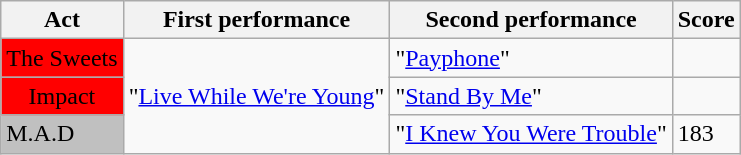<table class="wikitable">
<tr>
<th>Act</th>
<th>First performance</th>
<th>Second performance</th>
<th>Score</th>
</tr>
<tr>
<td style="background:red; text-align:center;">The Sweets</td>
<td rowspan=3>"<a href='#'>Live While We're Young</a>"</td>
<td>"<a href='#'>Payphone</a>"</td>
<td></td>
</tr>
<tr>
<td style="background:red; text-align:center;">Impact</td>
<td>"<a href='#'>Stand By Me</a>"</td>
<td></td>
</tr>
<tr>
<td style="background:silver;">M.A.D</td>
<td>"<a href='#'>I Knew You Were Trouble</a>"</td>
<td>183</td>
</tr>
</table>
